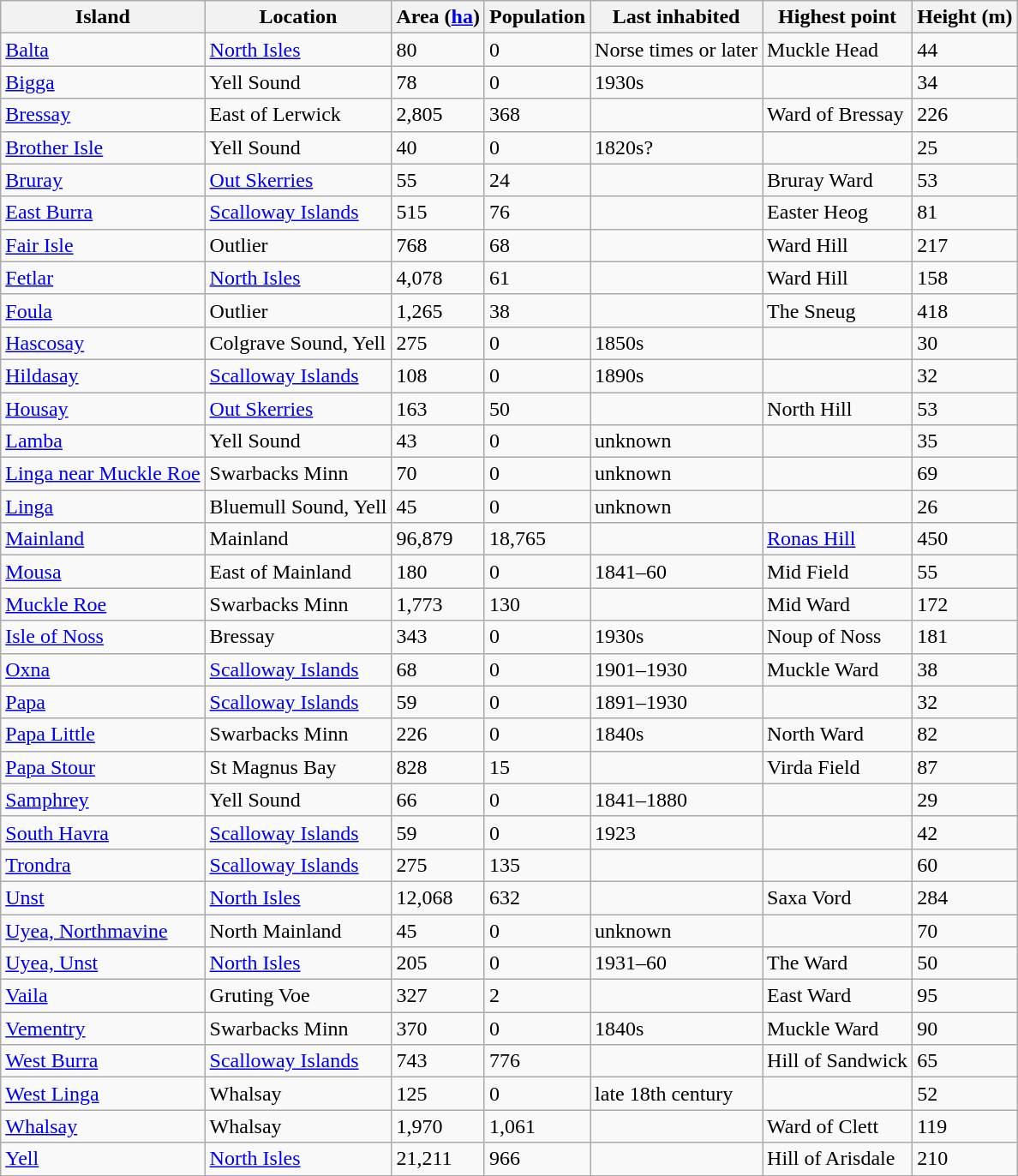<table class="wikitable sortable static-row-numbers static-row-header-text ">
<tr>
<th>Island</th>
<th>Location</th>
<th>Area (<a href='#'>ha</a>)</th>
<th>Population</th>
<th>Last inhabited</th>
<th>Highest point</th>
<th>Height (m)</th>
</tr>
<tr>
<td><a href='#'>Balta</a></td>
<td><a href='#'>North Isles</a></td>
<td>80</td>
<td>0</td>
<td>Norse times or later</td>
<td>Muckle Head</td>
<td>44</td>
</tr>
<tr>
<td><a href='#'>Bigga</a></td>
<td>Yell Sound</td>
<td>78</td>
<td>0</td>
<td>1930s</td>
<td></td>
<td>34</td>
</tr>
<tr>
<td><a href='#'>Bressay</a></td>
<td>East of Lerwick</td>
<td>2,805</td>
<td>368</td>
<td></td>
<td>Ward of Bressay</td>
<td>226</td>
</tr>
<tr>
<td><a href='#'>Brother Isle</a></td>
<td>Yell Sound</td>
<td>40</td>
<td>0</td>
<td>1820s?</td>
<td></td>
<td>25</td>
</tr>
<tr>
<td><a href='#'>Bruray</a></td>
<td><a href='#'>Out Skerries</a></td>
<td>55</td>
<td>24</td>
<td></td>
<td>Bruray Ward</td>
<td>53</td>
</tr>
<tr>
<td><a href='#'>East Burra</a></td>
<td><a href='#'>Scalloway Islands</a></td>
<td>515</td>
<td>76</td>
<td></td>
<td>Easter Heog</td>
<td>81</td>
</tr>
<tr>
<td><a href='#'>Fair Isle</a></td>
<td>Outlier</td>
<td>768</td>
<td>68</td>
<td></td>
<td>Ward Hill</td>
<td>217</td>
</tr>
<tr>
<td><a href='#'>Fetlar</a></td>
<td><a href='#'>North Isles</a></td>
<td>4,078</td>
<td>61</td>
<td></td>
<td>Ward Hill</td>
<td>158</td>
</tr>
<tr>
<td><a href='#'>Foula</a></td>
<td>Outlier</td>
<td>1,265</td>
<td>38</td>
<td></td>
<td>The Sneug</td>
<td>418</td>
</tr>
<tr>
<td><a href='#'>Hascosay</a></td>
<td>Colgrave Sound, Yell</td>
<td>275</td>
<td>0</td>
<td>1850s</td>
<td></td>
<td>30</td>
</tr>
<tr>
<td><a href='#'>Hildasay</a></td>
<td><a href='#'>Scalloway Islands</a></td>
<td>108</td>
<td>0</td>
<td>1890s</td>
<td></td>
<td>32</td>
</tr>
<tr>
<td><a href='#'>Housay</a></td>
<td><a href='#'>Out Skerries</a></td>
<td>163</td>
<td>50</td>
<td></td>
<td>North Hill</td>
<td>53</td>
</tr>
<tr>
<td><a href='#'>Lamba</a></td>
<td>Yell Sound</td>
<td>43</td>
<td>0</td>
<td>unknown</td>
<td></td>
<td>35</td>
</tr>
<tr>
<td><a href='#'>Linga near Muckle Roe</a></td>
<td>Swarbacks Minn</td>
<td>70</td>
<td>0</td>
<td>unknown</td>
<td></td>
<td>69</td>
</tr>
<tr>
<td><a href='#'>Linga</a></td>
<td>Bluemull Sound, Yell</td>
<td>45</td>
<td>0</td>
<td>unknown</td>
<td></td>
<td>26</td>
</tr>
<tr>
<td><a href='#'>Mainland</a></td>
<td>Mainland</td>
<td>96,879</td>
<td>18,765</td>
<td></td>
<td><a href='#'>Ronas Hill</a></td>
<td>450</td>
</tr>
<tr>
<td><a href='#'>Mousa</a></td>
<td>East of Mainland</td>
<td>180</td>
<td>0</td>
<td>1841–60</td>
<td>Mid Field</td>
<td>55</td>
</tr>
<tr>
<td><a href='#'>Muckle Roe</a></td>
<td>Swarbacks Minn</td>
<td>1,773</td>
<td>130</td>
<td></td>
<td>Mid Ward</td>
<td>172</td>
</tr>
<tr>
<td><a href='#'>Isle of Noss</a></td>
<td>Bressay</td>
<td>343</td>
<td>0</td>
<td>1930s</td>
<td>Noup of Noss</td>
<td>181</td>
</tr>
<tr>
<td><a href='#'>Oxna</a></td>
<td><a href='#'>Scalloway Islands</a></td>
<td>68</td>
<td>0</td>
<td>1901–1930</td>
<td>Muckle Ward</td>
<td>38</td>
</tr>
<tr>
<td><a href='#'>Papa</a></td>
<td><a href='#'>Scalloway Islands</a></td>
<td>59</td>
<td>0</td>
<td>1891–1930</td>
<td></td>
<td>32</td>
</tr>
<tr>
<td><a href='#'>Papa Little</a></td>
<td>Swarbacks Minn</td>
<td>226</td>
<td>0</td>
<td>1840s</td>
<td>North Ward</td>
<td>82</td>
</tr>
<tr>
<td><a href='#'>Papa Stour</a></td>
<td>St Magnus Bay</td>
<td>828</td>
<td>15</td>
<td></td>
<td>Virda Field</td>
<td>87</td>
</tr>
<tr>
<td><a href='#'>Samphrey</a></td>
<td>Yell Sound</td>
<td>66</td>
<td>0</td>
<td>1841–1880</td>
<td></td>
<td>29</td>
</tr>
<tr>
<td><a href='#'>South Havra</a></td>
<td><a href='#'>Scalloway Islands</a></td>
<td>59</td>
<td>0</td>
<td>1923</td>
<td></td>
<td>42</td>
</tr>
<tr>
<td><a href='#'>Trondra</a></td>
<td><a href='#'>Scalloway Islands</a></td>
<td>275</td>
<td>135</td>
<td></td>
<td></td>
<td>60</td>
</tr>
<tr>
<td><a href='#'>Unst</a></td>
<td><a href='#'>North Isles</a></td>
<td>12,068</td>
<td>632</td>
<td></td>
<td>Saxa Vord</td>
<td>284</td>
</tr>
<tr>
<td><a href='#'>Uyea, Northmavine</a></td>
<td>North Mainland</td>
<td>45</td>
<td>0</td>
<td>unknown</td>
<td></td>
<td>70</td>
</tr>
<tr>
<td><a href='#'>Uyea, Unst</a></td>
<td><a href='#'>North Isles</a></td>
<td>205</td>
<td>0</td>
<td>1931–60</td>
<td>The Ward</td>
<td>50</td>
</tr>
<tr>
<td><a href='#'>Vaila</a></td>
<td>Gruting Voe</td>
<td>327</td>
<td>2</td>
<td></td>
<td>East Ward</td>
<td>95</td>
</tr>
<tr>
<td><a href='#'>Vementry</a></td>
<td>Swarbacks Minn</td>
<td>370</td>
<td>0</td>
<td>1840s</td>
<td>Muckle Ward</td>
<td>90</td>
</tr>
<tr>
<td><a href='#'>West Burra</a></td>
<td><a href='#'>Scalloway Islands</a></td>
<td>743</td>
<td>776</td>
<td></td>
<td>Hill of Sandwick</td>
<td>65</td>
</tr>
<tr>
<td><a href='#'>West Linga</a></td>
<td>Whalsay</td>
<td>125</td>
<td>0</td>
<td>late 18th century</td>
<td></td>
<td>52</td>
</tr>
<tr>
<td><a href='#'>Whalsay</a></td>
<td>Whalsay</td>
<td>1,970</td>
<td>1,061</td>
<td></td>
<td>Ward of Clett</td>
<td>119</td>
</tr>
<tr>
<td><a href='#'>Yell</a></td>
<td><a href='#'>North Isles</a></td>
<td>21,211</td>
<td>966</td>
<td></td>
<td>Hill of Arisdale</td>
<td>210</td>
</tr>
</table>
